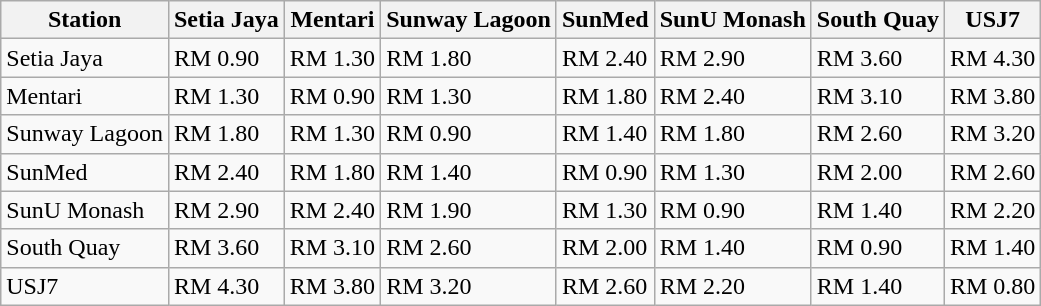<table class="wikitable">
<tr>
<th>Station</th>
<th>Setia Jaya</th>
<th>Mentari</th>
<th>Sunway Lagoon</th>
<th>SunMed</th>
<th>SunU Monash</th>
<th>South Quay</th>
<th>USJ7</th>
</tr>
<tr>
<td>Setia Jaya</td>
<td>RM 0.90</td>
<td>RM 1.30</td>
<td>RM 1.80</td>
<td>RM 2.40</td>
<td>RM 2.90</td>
<td>RM 3.60</td>
<td>RM 4.30</td>
</tr>
<tr>
<td>Mentari</td>
<td>RM 1.30</td>
<td>RM 0.90</td>
<td>RM 1.30</td>
<td>RM 1.80</td>
<td>RM 2.40</td>
<td>RM 3.10</td>
<td>RM 3.80</td>
</tr>
<tr>
<td>Sunway Lagoon</td>
<td>RM 1.80</td>
<td>RM 1.30</td>
<td>RM 0.90</td>
<td>RM 1.40</td>
<td>RM 1.80</td>
<td>RM 2.60</td>
<td>RM 3.20</td>
</tr>
<tr>
<td>SunMed</td>
<td>RM 2.40</td>
<td>RM 1.80</td>
<td>RM 1.40</td>
<td>RM 0.90</td>
<td>RM 1.30</td>
<td>RM 2.00</td>
<td>RM 2.60</td>
</tr>
<tr>
<td>SunU Monash</td>
<td>RM 2.90</td>
<td>RM 2.40</td>
<td>RM 1.90</td>
<td>RM 1.30</td>
<td>RM 0.90</td>
<td>RM 1.40</td>
<td>RM 2.20</td>
</tr>
<tr>
<td>South Quay</td>
<td>RM 3.60</td>
<td>RM 3.10</td>
<td>RM 2.60</td>
<td>RM 2.00</td>
<td>RM 1.40</td>
<td>RM 0.90</td>
<td>RM 1.40</td>
</tr>
<tr>
<td>USJ7</td>
<td>RM 4.30</td>
<td>RM 3.80</td>
<td>RM 3.20</td>
<td>RM 2.60</td>
<td>RM 2.20</td>
<td>RM 1.40</td>
<td>RM 0.80</td>
</tr>
</table>
